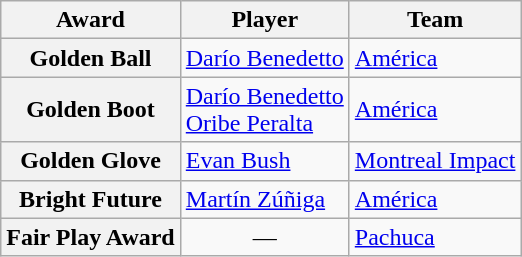<table class="wikitable">
<tr>
<th>Award</th>
<th>Player</th>
<th>Team</th>
</tr>
<tr>
<th>Golden Ball</th>
<td> <a href='#'>Darío Benedetto</a></td>
<td> <a href='#'>América</a></td>
</tr>
<tr>
<th>Golden Boot</th>
<td> <a href='#'>Darío Benedetto</a><br> <a href='#'>Oribe Peralta</a></td>
<td> <a href='#'>América</a></td>
</tr>
<tr>
<th>Golden Glove</th>
<td> <a href='#'>Evan Bush</a></td>
<td> <a href='#'>Montreal Impact</a></td>
</tr>
<tr>
<th>Bright Future</th>
<td> <a href='#'>Martín Zúñiga</a></td>
<td> <a href='#'>América</a></td>
</tr>
<tr>
<th>Fair Play Award</th>
<td align=center>—</td>
<td> <a href='#'>Pachuca</a></td>
</tr>
</table>
